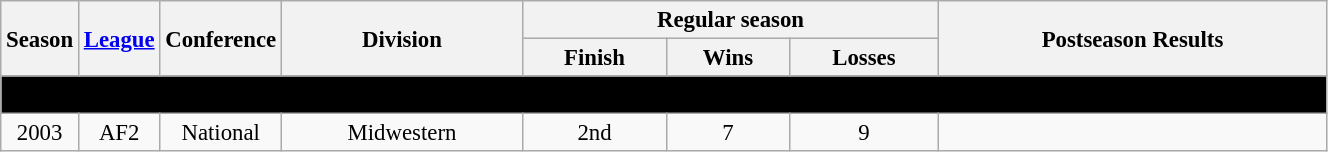<table class="wikitable" style="font-size: 95%; width:70%;">
<tr>
<th rowspan="2" style="width:5%;">Season</th>
<th rowspan="2" style="width:5%;"><a href='#'>League</a></th>
<th rowspan="2" style="width:5%;">Conference</th>
<th rowspan="2">Division</th>
<th colspan="3">Regular season</th>
<th rowspan="2">Postseason Results</th>
</tr>
<tr>
<th>Finish</th>
<th>Wins</th>
<th>Losses</th>
</tr>
<tr>
<td Colspan="8" align="center" bgcolor="black"><span><strong>Cincinnati Swarm</strong></span></td>
</tr>
<tr align="center">
<td>2003</td>
<td>AF2</td>
<td>National</td>
<td>Midwestern</td>
<td>2nd</td>
<td>7</td>
<td>9</td>
<td></td>
</tr>
</table>
